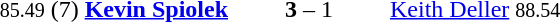<table style="text-align:center">
<tr>
<th width=223></th>
<th width=100></th>
<th width=223></th>
</tr>
<tr>
<td align=right><small>85.49</small> (7) <strong><a href='#'>Kevin Spiolek</a></strong> </td>
<td><strong>3</strong> – 1</td>
<td align=left> <a href='#'>Keith Deller</a> <small>88.54</small></td>
</tr>
</table>
